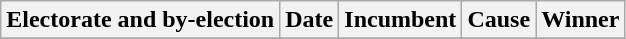<table class="wikitable">
<tr align=center>
<th colspan=2>Electorate and by-election</th>
<th>Date</th>
<th colspan=2>Incumbent</th>
<th>Cause</th>
<th colspan=2>Winner</th>
</tr>
<tr>
</tr>
</table>
